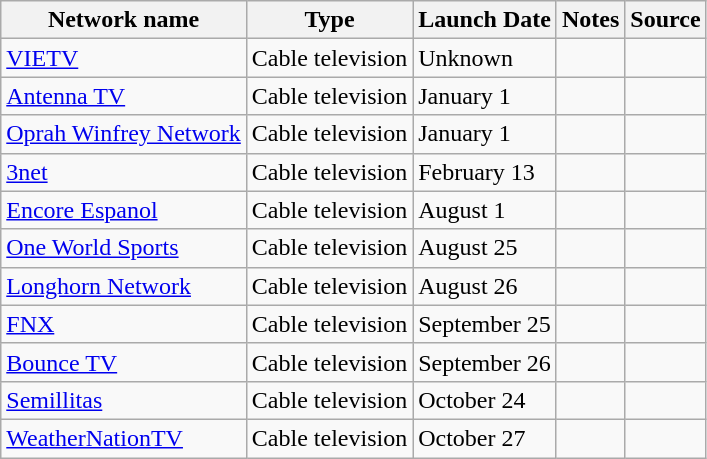<table class="wikitable">
<tr>
<th>Network name</th>
<th>Type</th>
<th>Launch Date</th>
<th>Notes</th>
<th>Source</th>
</tr>
<tr>
<td><a href='#'>VIETV</a></td>
<td>Cable television</td>
<td>Unknown</td>
<td></td>
<td></td>
</tr>
<tr>
<td><a href='#'>Antenna TV</a></td>
<td>Cable television</td>
<td>January 1</td>
<td></td>
<td></td>
</tr>
<tr>
<td><a href='#'>Oprah Winfrey Network</a></td>
<td>Cable television</td>
<td>January 1</td>
<td></td>
<td></td>
</tr>
<tr>
<td><a href='#'>3net</a></td>
<td>Cable television</td>
<td>February 13</td>
<td></td>
<td></td>
</tr>
<tr>
<td><a href='#'>Encore Espanol</a></td>
<td>Cable television</td>
<td>August 1</td>
<td></td>
<td></td>
</tr>
<tr>
<td><a href='#'>One World Sports</a></td>
<td>Cable television</td>
<td>August 25</td>
<td></td>
<td></td>
</tr>
<tr>
<td><a href='#'>Longhorn Network</a></td>
<td>Cable television</td>
<td>August 26</td>
<td></td>
<td></td>
</tr>
<tr>
<td><a href='#'>FNX</a></td>
<td>Cable television</td>
<td>September 25</td>
<td></td>
<td></td>
</tr>
<tr>
<td><a href='#'>Bounce TV</a></td>
<td>Cable television</td>
<td>September 26</td>
<td></td>
<td></td>
</tr>
<tr>
<td><a href='#'>Semillitas</a></td>
<td>Cable television</td>
<td>October 24</td>
<td></td>
<td></td>
</tr>
<tr>
<td><a href='#'>WeatherNationTV</a></td>
<td>Cable television</td>
<td>October 27</td>
<td></td>
<td></td>
</tr>
</table>
